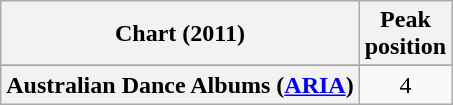<table class="wikitable sortable plainrowheaders" style="text-align:center">
<tr>
<th scope="col">Chart (2011)</th>
<th scope="col">Peak<br>position</th>
</tr>
<tr>
</tr>
<tr>
<th scope="row">Australian Dance Albums (<a href='#'>ARIA</a>)</th>
<td>4</td>
</tr>
</table>
